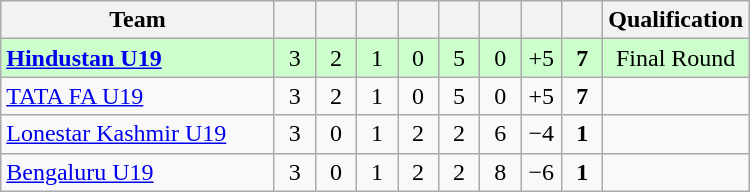<table class="wikitable" style="text-align:center">
<tr>
<th width="175">Team</th>
<th width="20"></th>
<th width="20"></th>
<th width="20"></th>
<th width="20"></th>
<th width="20"></th>
<th width="20"></th>
<th width="20"></th>
<th width="20"></th>
<th width="20">Qualification</th>
</tr>
<tr bgcolor="#ccffcc">
<td align=left><strong><a href='#'>Hindustan U19</a></strong></td>
<td>3</td>
<td>2</td>
<td>1</td>
<td>0</td>
<td>5</td>
<td>0</td>
<td>+5</td>
<td><strong>7</strong></td>
<td>Final Round</td>
</tr>
<tr>
<td align=left><a href='#'>TATA FA U19</a></td>
<td>3</td>
<td>2</td>
<td>1</td>
<td>0</td>
<td>5</td>
<td>0</td>
<td>+5</td>
<td><strong>7</strong></td>
<td></td>
</tr>
<tr>
<td align=left><a href='#'>Lonestar Kashmir U19</a></td>
<td>3</td>
<td>0</td>
<td>1</td>
<td>2</td>
<td>2</td>
<td>6</td>
<td>−4</td>
<td><strong>1</strong></td>
<td></td>
</tr>
<tr>
<td align=left><a href='#'>Bengaluru U19</a></td>
<td>3</td>
<td>0</td>
<td>1</td>
<td>2</td>
<td>2</td>
<td>8</td>
<td>−6</td>
<td><strong>1</strong></td>
<td></td>
</tr>
</table>
